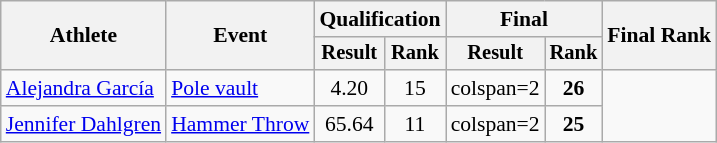<table class="wikitable" style="font-size:90%">
<tr>
<th rowspan="2">Athlete</th>
<th rowspan="2">Event</th>
<th colspan="2">Qualification</th>
<th colspan="2">Final</th>
<th colspan="2" rowspan="2">Final Rank</th>
</tr>
<tr style="font-size:95%">
<th>Result</th>
<th>Rank</th>
<th>Result</th>
<th>Rank</th>
</tr>
<tr align=center>
<td align=left><a href='#'>Alejandra García</a></td>
<td align=left><a href='#'>Pole vault</a></td>
<td>4.20</td>
<td>15</td>
<td>colspan=2 </td>
<td><strong>26</strong></td>
</tr>
<tr align=center>
<td align=left><a href='#'>Jennifer Dahlgren</a></td>
<td align=left><a href='#'>Hammer Throw</a></td>
<td>65.64</td>
<td>11</td>
<td>colspan=2 </td>
<td><strong>25</strong></td>
</tr>
</table>
